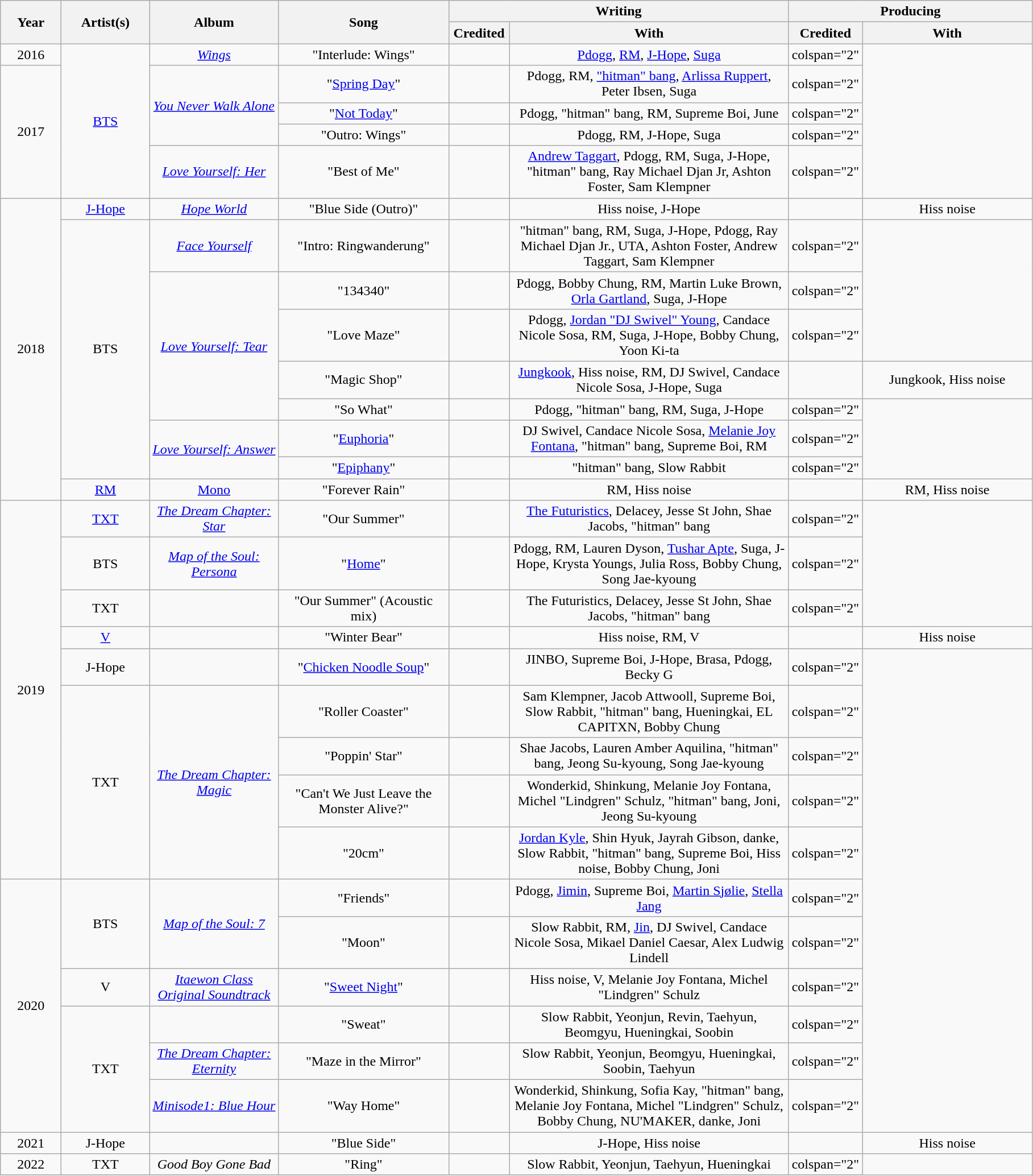<table class="wikitable sortable plainrowheaders" style="text-align:center;">
<tr>
<th rowspan="2" style="width:4em;">Year</th>
<th rowspan="2" style="width:6em;">Artist(s)</th>
<th rowspan="2" style="width:9em;">Album</th>
<th rowspan="2" style="width:12em;">Song</th>
<th colspan="2" style="width:4em;">Writing</th>
<th colspan="2" style="width:4em;">Producing</th>
</tr>
<tr>
<th style="width:4em;">Credited</th>
<th style="width:20em;" class="unsortable">With</th>
<th style="width:4em;">Credited</th>
<th style="width:12em;" class="unsortable">With</th>
</tr>
<tr>
<td>2016</td>
<td rowspan="5"><a href='#'>BTS</a></td>
<td><em><a href='#'>Wings</a></em></td>
<td>"Interlude: Wings"</td>
<td></td>
<td><a href='#'>Pdogg</a>, <a href='#'>RM</a>, <a href='#'>J-Hope</a>, <a href='#'>Suga</a></td>
<td>colspan="2" </td>
</tr>
<tr>
<td rowspan="4">2017</td>
<td rowspan="3"><em><a href='#'>You Never Walk Alone</a></em></td>
<td>"<a href='#'>Spring Day</a>"</td>
<td></td>
<td>Pdogg, RM, <a href='#'>"hitman" bang</a>, <a href='#'>Arlissa Ruppert</a>, Peter Ibsen, Suga</td>
<td>colspan="2" </td>
</tr>
<tr>
<td>"<a href='#'>Not Today</a>"</td>
<td></td>
<td>Pdogg, "hitman" bang, RM, Supreme Boi, June</td>
<td>colspan="2" </td>
</tr>
<tr>
<td>"Outro: Wings"</td>
<td></td>
<td>Pdogg, RM, J-Hope, Suga</td>
<td>colspan="2" </td>
</tr>
<tr>
<td><em><a href='#'>Love Yourself: Her</a></em></td>
<td>"Best of Me"</td>
<td></td>
<td><a href='#'>Andrew Taggart</a>, Pdogg, RM, Suga, J-Hope, "hitman" bang, Ray Michael Djan Jr, Ashton Foster, Sam Klempner</td>
<td>colspan="2" </td>
</tr>
<tr>
<td rowspan="9">2018</td>
<td><a href='#'>J-Hope</a></td>
<td><em><a href='#'>Hope World</a></em></td>
<td>"Blue Side (Outro)"</td>
<td></td>
<td>Hiss noise, J-Hope</td>
<td></td>
<td>Hiss noise</td>
</tr>
<tr>
<td rowspan="7">BTS</td>
<td><em><a href='#'>Face Yourself</a></em></td>
<td>"Intro: Ringwanderung"</td>
<td></td>
<td>"hitman" bang, RM, Suga, J-Hope, Pdogg, Ray Michael Djan Jr., UTA, Ashton Foster, Andrew Taggart, Sam Klempner</td>
<td>colspan="2" </td>
</tr>
<tr>
<td rowspan="4"><em><a href='#'>Love Yourself: Tear</a></em></td>
<td>"134340"</td>
<td></td>
<td>Pdogg, Bobby Chung, RM, Martin Luke Brown, <a href='#'>Orla Gartland</a>, Suga, J-Hope</td>
<td>colspan="2" </td>
</tr>
<tr>
<td>"Love Maze"</td>
<td></td>
<td>Pdogg, <a href='#'>Jordan "DJ Swivel" Young</a>, Candace Nicole Sosa, RM, Suga, J-Hope, Bobby Chung, Yoon Ki-ta</td>
<td>colspan="2" </td>
</tr>
<tr>
<td>"Magic Shop"</td>
<td></td>
<td><a href='#'>Jungkook</a>, Hiss noise, RM, DJ Swivel, Candace Nicole Sosa, J-Hope, Suga</td>
<td></td>
<td>Jungkook, Hiss noise</td>
</tr>
<tr>
<td>"So What"</td>
<td></td>
<td>Pdogg, "hitman" bang, RM, Suga, J-Hope</td>
<td>colspan="2" </td>
</tr>
<tr>
<td rowspan="2"><em><a href='#'>Love Yourself: Answer</a></em></td>
<td>"<a href='#'>Euphoria</a>"</td>
<td></td>
<td>DJ Swivel, Candace Nicole Sosa, <a href='#'>Melanie Joy Fontana</a>, "hitman" bang, Supreme Boi, RM</td>
<td>colspan="2" </td>
</tr>
<tr>
<td>"<a href='#'>Epiphany</a>"</td>
<td></td>
<td>"hitman" bang, Slow Rabbit</td>
<td>colspan="2" </td>
</tr>
<tr>
<td><a href='#'>RM</a></td>
<td><a href='#'>Mono</a></td>
<td>"Forever Rain"</td>
<td></td>
<td>RM, Hiss noise</td>
<td></td>
<td>RM, Hiss noise</td>
</tr>
<tr>
<td rowspan="9">2019</td>
<td><a href='#'>TXT</a></td>
<td><em><a href='#'>The Dream Chapter: Star</a></em></td>
<td>"Our Summer"</td>
<td></td>
<td><a href='#'>The Futuristics</a>, Delacey, Jesse St John, Shae Jacobs, "hitman" bang</td>
<td>colspan="2" </td>
</tr>
<tr>
<td>BTS</td>
<td><em><a href='#'>Map of the Soul: Persona</a></em></td>
<td>"<a href='#'>Home</a>"</td>
<td></td>
<td>Pdogg, RM, Lauren Dyson, <a href='#'>Tushar Apte</a>, Suga, J-Hope, Krysta Youngs, Julia Ross, Bobby Chung, Song Jae-kyoung</td>
<td>colspan="2" </td>
</tr>
<tr>
<td>TXT</td>
<td></td>
<td>"Our Summer" (Acoustic mix)</td>
<td></td>
<td>The Futuristics, Delacey, Jesse St John, Shae Jacobs, "hitman" bang</td>
<td>colspan="2" </td>
</tr>
<tr>
<td><a href='#'>V</a></td>
<td></td>
<td>"Winter Bear"</td>
<td></td>
<td>Hiss noise, RM, V</td>
<td></td>
<td>Hiss noise</td>
</tr>
<tr>
<td>J-Hope</td>
<td></td>
<td>"<a href='#'>Chicken Noodle Soup</a>" <br></td>
<td></td>
<td>JINBO, Supreme Boi, J-Hope, Brasa, Pdogg, Becky G</td>
<td>colspan="2" </td>
</tr>
<tr>
<td rowspan="4">TXT</td>
<td rowspan="4"><em><a href='#'>The Dream Chapter: Magic</a></em></td>
<td>"Roller Coaster"</td>
<td></td>
<td>Sam Klempner, Jacob Attwooll, Supreme Boi, Slow Rabbit, "hitman" bang, Hueningkai, EL CAPITXN, Bobby Chung</td>
<td>colspan="2" </td>
</tr>
<tr>
<td>"Poppin' Star"</td>
<td></td>
<td>Shae Jacobs, Lauren Amber Aquilina, "hitman" bang, Jeong Su-kyoung, Song Jae-kyoung</td>
<td>colspan="2" </td>
</tr>
<tr>
<td>"Can't We Just Leave the Monster Alive?"</td>
<td></td>
<td>Wonderkid, Shinkung, Melanie Joy Fontana, Michel "Lindgren" Schulz, "hitman" bang, Joni, Jeong Su-kyoung</td>
<td>colspan="2" </td>
</tr>
<tr>
<td>"20cm"</td>
<td></td>
<td><a href='#'>Jordan Kyle</a>, Shin Hyuk, Jayrah Gibson, danke, Slow Rabbit, "hitman" bang, Supreme Boi, Hiss noise, Bobby Chung, Joni</td>
<td>colspan="2" </td>
</tr>
<tr>
<td rowspan="6">2020</td>
<td rowspan="2">BTS</td>
<td rowspan="2"><em><a href='#'>Map of the Soul: 7</a></em></td>
<td>"Friends"</td>
<td></td>
<td>Pdogg, <a href='#'>Jimin</a>, Supreme Boi, <a href='#'>Martin Sjølie</a>, <a href='#'>Stella Jang</a></td>
<td>colspan="2" </td>
</tr>
<tr>
<td>"Moon"</td>
<td></td>
<td>Slow Rabbit, RM, <a href='#'>Jin</a>, DJ Swivel, Candace Nicole Sosa, Mikael Daniel Caesar, Alex Ludwig Lindell</td>
<td>colspan="2" </td>
</tr>
<tr>
<td>V</td>
<td><a href='#'><em>Itaewon Class Original Soundtrack</em></a></td>
<td>"<a href='#'>Sweet Night</a>"</td>
<td></td>
<td>Hiss noise, V, Melanie Joy Fontana, Michel "Lindgren" Schulz</td>
<td>colspan="2" </td>
</tr>
<tr>
<td rowspan="3">TXT</td>
<td></td>
<td>"Sweat"</td>
<td></td>
<td>Slow Rabbit, Yeonjun, Revin, Taehyun, Beomgyu, Hueningkai, Soobin</td>
<td>colspan="2" </td>
</tr>
<tr>
<td><em><a href='#'>The Dream Chapter: Eternity</a></em></td>
<td>"Maze in the Mirror"</td>
<td></td>
<td>Slow Rabbit, Yeonjun, Beomgyu, Hueningkai, Soobin, Taehyun</td>
<td>colspan="2" </td>
</tr>
<tr>
<td><em><a href='#'>Minisode1: Blue Hour</a></em></td>
<td>"Way Home"</td>
<td></td>
<td>Wonderkid, Shinkung, Sofia Kay, "hitman" bang, Melanie Joy Fontana, Michel "Lindgren" Schulz, Bobby Chung, NU'MAKER, danke, Joni</td>
<td>colspan="2" </td>
</tr>
<tr>
<td>2021</td>
<td>J-Hope</td>
<td></td>
<td>"Blue Side"</td>
<td></td>
<td>J-Hope, Hiss noise</td>
<td></td>
<td>Hiss noise</td>
</tr>
<tr>
<td>2022</td>
<td>TXT</td>
<td><em>Good Boy Gone Bad</em></td>
<td>"Ring"</td>
<td></td>
<td>Slow Rabbit, Yeonjun, Taehyun, Hueningkai</td>
<td>colspan="2" </td>
</tr>
<tr>
</tr>
</table>
